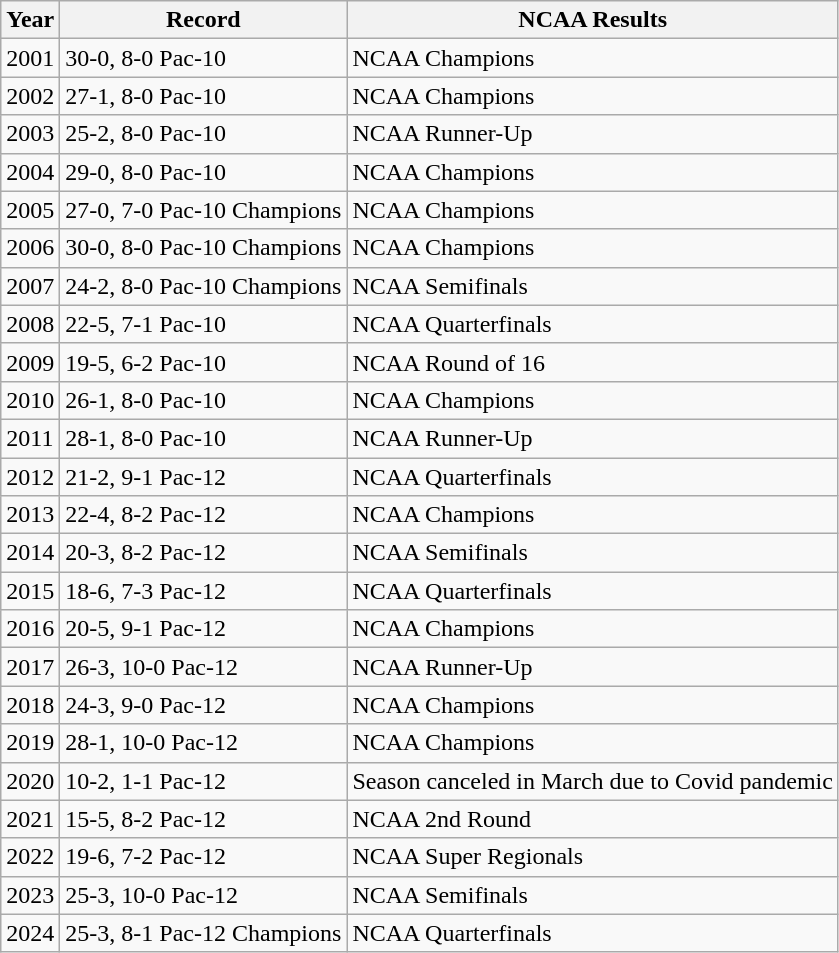<table class="wikitable">
<tr>
<th>Year</th>
<th>Record</th>
<th>NCAA Results</th>
</tr>
<tr>
<td>2001</td>
<td>30-0, 8-0 Pac-10</td>
<td>NCAA Champions</td>
</tr>
<tr>
<td>2002</td>
<td>27-1, 8-0 Pac-10</td>
<td>NCAA Champions</td>
</tr>
<tr>
<td>2003</td>
<td>25-2, 8-0 Pac-10</td>
<td>NCAA Runner-Up</td>
</tr>
<tr>
<td>2004</td>
<td>29-0, 8-0 Pac-10</td>
<td>NCAA Champions</td>
</tr>
<tr>
<td>2005</td>
<td>27-0, 7-0 Pac-10 Champions</td>
<td>NCAA Champions</td>
</tr>
<tr>
<td>2006</td>
<td>30-0, 8-0 Pac-10 Champions</td>
<td>NCAA Champions</td>
</tr>
<tr>
<td>2007</td>
<td>24-2, 8-0 Pac-10 Champions</td>
<td>NCAA Semifinals</td>
</tr>
<tr>
<td>2008</td>
<td>22-5, 7-1 Pac-10</td>
<td>NCAA Quarterfinals</td>
</tr>
<tr>
<td>2009</td>
<td>19-5, 6-2 Pac-10</td>
<td>NCAA Round of 16</td>
</tr>
<tr>
<td>2010</td>
<td>26-1, 8-0 Pac-10</td>
<td>NCAA Champions</td>
</tr>
<tr>
<td>2011</td>
<td>28-1, 8-0 Pac-10</td>
<td>NCAA Runner-Up</td>
</tr>
<tr>
<td>2012</td>
<td>21-2, 9-1 Pac-12</td>
<td>NCAA Quarterfinals</td>
</tr>
<tr>
<td>2013</td>
<td>22-4, 8-2 Pac-12</td>
<td>NCAA Champions</td>
</tr>
<tr>
<td>2014</td>
<td>20-3, 8-2 Pac-12</td>
<td>NCAA Semifinals</td>
</tr>
<tr>
<td>2015</td>
<td>18-6, 7-3 Pac-12</td>
<td>NCAA Quarterfinals</td>
</tr>
<tr>
<td>2016</td>
<td>20-5, 9-1 Pac-12</td>
<td>NCAA Champions</td>
</tr>
<tr>
<td>2017</td>
<td>26-3, 10-0 Pac-12</td>
<td>NCAA Runner-Up</td>
</tr>
<tr>
<td>2018</td>
<td>24-3, 9-0 Pac-12</td>
<td>NCAA Champions</td>
</tr>
<tr>
<td>2019</td>
<td>28-1, 10-0 Pac-12</td>
<td>NCAA Champions</td>
</tr>
<tr>
<td>2020</td>
<td>10-2, 1-1 Pac-12</td>
<td>Season canceled in March due to Covid pandemic</td>
</tr>
<tr>
<td>2021</td>
<td>15-5, 8-2 Pac-12</td>
<td>NCAA 2nd Round</td>
</tr>
<tr>
<td>2022</td>
<td>19-6, 7-2 Pac-12</td>
<td>NCAA Super Regionals</td>
</tr>
<tr>
<td>2023</td>
<td>25-3, 10-0 Pac-12</td>
<td>NCAA Semifinals</td>
</tr>
<tr>
<td>2024</td>
<td>25-3, 8-1 Pac-12 Champions</td>
<td>NCAA Quarterfinals</td>
</tr>
</table>
